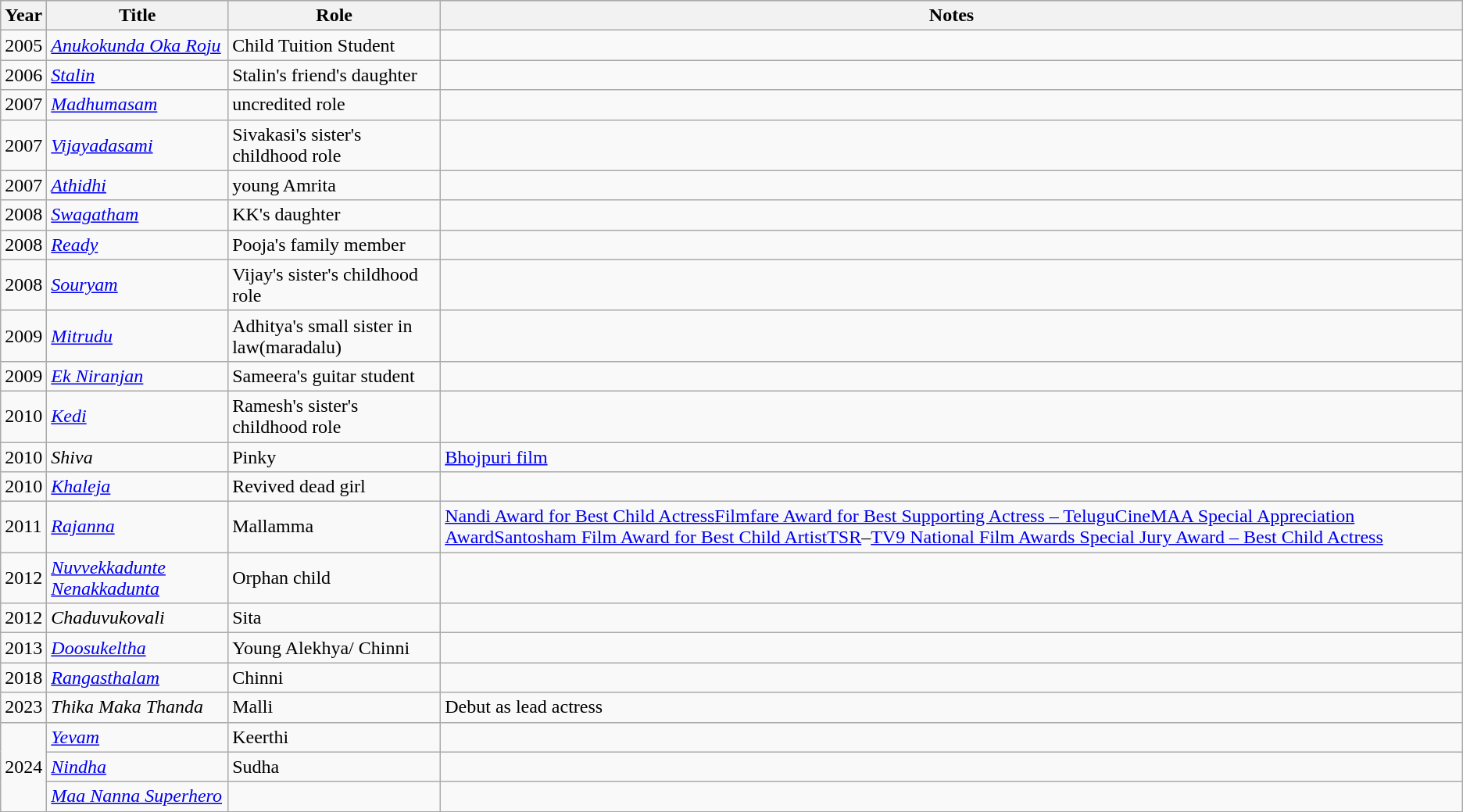<table class="wikitable sortable">
<tr style="background:#ccc; text-align:center;">
<th>Year</th>
<th>Title</th>
<th>Role</th>
<th>Notes</th>
</tr>
<tr>
<td>2005</td>
<td><em><a href='#'>Anukokunda Oka Roju</a></em></td>
<td>Child Tuition Student</td>
<td></td>
</tr>
<tr>
<td>2006</td>
<td><em><a href='#'>Stalin</a></em></td>
<td>Stalin's friend's daughter</td>
<td></td>
</tr>
<tr>
<td>2007</td>
<td><em><a href='#'>Madhumasam</a></em></td>
<td>uncredited role</td>
<td></td>
</tr>
<tr>
<td>2007</td>
<td><em><a href='#'>Vijayadasami</a></em></td>
<td>Sivakasi's sister's childhood role</td>
<td></td>
</tr>
<tr>
<td>2007</td>
<td><em><a href='#'>Athidhi</a></em></td>
<td>young Amrita</td>
<td></td>
</tr>
<tr>
<td>2008</td>
<td><em><a href='#'>Swagatham</a></em></td>
<td>KK's daughter</td>
<td></td>
</tr>
<tr>
<td>2008</td>
<td><em><a href='#'>Ready</a></em></td>
<td>Pooja's family member</td>
<td></td>
</tr>
<tr>
<td>2008</td>
<td><em><a href='#'>Souryam</a></em></td>
<td>Vijay's sister's childhood role</td>
<td></td>
</tr>
<tr>
<td>2009</td>
<td><em><a href='#'>Mitrudu</a></em></td>
<td>Adhitya's small sister in law(maradalu)</td>
<td></td>
</tr>
<tr>
<td>2009</td>
<td><em><a href='#'>Ek Niranjan</a></em></td>
<td>Sameera's guitar student</td>
<td></td>
</tr>
<tr>
<td>2010</td>
<td><em><a href='#'>Kedi</a></em></td>
<td>Ramesh's sister's childhood role</td>
<td></td>
</tr>
<tr>
<td>2010</td>
<td><em>Shiva</em></td>
<td>Pinky</td>
<td><a href='#'>Bhojpuri film</a></td>
</tr>
<tr>
<td>2010</td>
<td><em><a href='#'>Khaleja</a></em></td>
<td>Revived dead girl</td>
<td></td>
</tr>
<tr>
<td>2011</td>
<td><em><a href='#'>Rajanna</a></em></td>
<td>Mallamma</td>
<td><a href='#'>Nandi Award for Best Child Actress</a><a href='#'>Filmfare Award for Best Supporting Actress – Telugu</a><a href='#'>CineMAA Special Appreciation Award</a><a href='#'>Santosham Film Award for Best Child Artist</a><a href='#'>TSR</a>–<a href='#'>TV9 National Film Awards Special Jury Award – Best Child Actress</a></td>
</tr>
<tr>
<td>2012</td>
<td><em><a href='#'>Nuvvekkadunte Nenakkadunta</a></em></td>
<td>Orphan child</td>
<td></td>
</tr>
<tr>
<td>2012</td>
<td><em>Chaduvukovali</em></td>
<td>Sita</td>
<td></td>
</tr>
<tr>
<td>2013</td>
<td><em><a href='#'>Doosukeltha</a></em></td>
<td>Young Alekhya/ Chinni</td>
<td></td>
</tr>
<tr>
<td>2018</td>
<td><em><a href='#'>Rangasthalam</a></em></td>
<td>Chinni</td>
<td></td>
</tr>
<tr>
<td>2023</td>
<td><em>Thika Maka Thanda</em></td>
<td>Malli</td>
<td>Debut as lead actress</td>
</tr>
<tr>
<td rowspan="3">2024</td>
<td><em><a href='#'>Yevam</a></em></td>
<td>Keerthi</td>
<td></td>
</tr>
<tr>
<td><em><a href='#'>Nindha</a></em></td>
<td>Sudha</td>
<td></td>
</tr>
<tr>
<td><em><a href='#'>Maa Nanna Superhero</a></em></td>
<td></td>
<td></td>
</tr>
<tr>
</tr>
</table>
